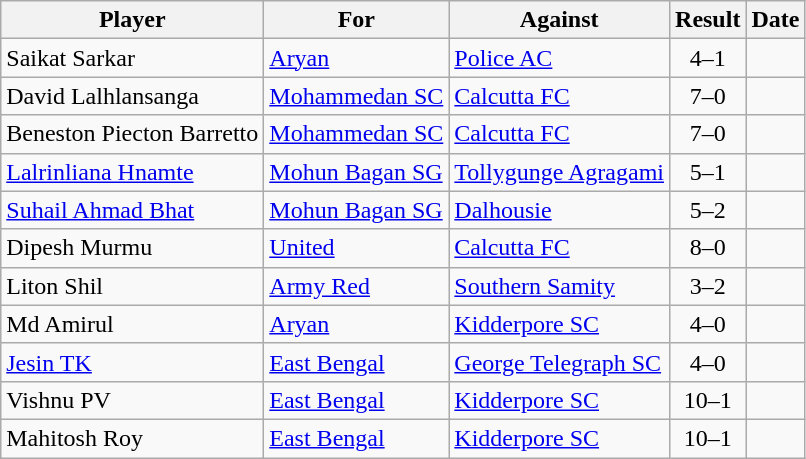<table class="wikitable">
<tr>
<th>Player</th>
<th>For</th>
<th>Against</th>
<th style="text-align:center">Result</th>
<th>Date</th>
</tr>
<tr>
<td> Saikat Sarkar</td>
<td><a href='#'>Aryan</a></td>
<td><a href='#'>Police AC</a></td>
<td align="center">4–1</td>
<td></td>
</tr>
<tr>
<td> David Lalhlansanga</td>
<td><a href='#'>Mohammedan SC</a></td>
<td><a href='#'>Calcutta FC</a></td>
<td align="center">7–0</td>
<td></td>
</tr>
<tr>
<td> Beneston Piecton Barretto</td>
<td><a href='#'>Mohammedan SC</a></td>
<td><a href='#'>Calcutta FC</a></td>
<td align="center">7–0</td>
<td></td>
</tr>
<tr>
<td> <a href='#'>Lalrinliana Hnamte</a></td>
<td><a href='#'>Mohun Bagan SG</a></td>
<td><a href='#'>Tollygunge Agragami</a></td>
<td align="center">5–1</td>
<td></td>
</tr>
<tr>
<td> <a href='#'>Suhail Ahmad Bhat</a></td>
<td><a href='#'>Mohun Bagan SG</a></td>
<td><a href='#'>Dalhousie</a></td>
<td align="center">5–2</td>
<td></td>
</tr>
<tr>
<td> Dipesh Murmu</td>
<td><a href='#'>United</a></td>
<td><a href='#'>Calcutta FC</a></td>
<td align="center">8–0</td>
<td></td>
</tr>
<tr>
<td> Liton Shil</td>
<td><a href='#'>Army Red</a></td>
<td><a href='#'>Southern Samity</a></td>
<td align="center">3–2</td>
<td></td>
</tr>
<tr>
<td> Md Amirul</td>
<td><a href='#'>Aryan</a></td>
<td><a href='#'>Kidderpore SC</a></td>
<td align="center">4–0</td>
<td></td>
</tr>
<tr>
<td> <a href='#'>Jesin TK</a></td>
<td><a href='#'>East Bengal</a></td>
<td><a href='#'>George Telegraph SC</a></td>
<td align="center">4–0</td>
<td></td>
</tr>
<tr>
<td> Vishnu PV</td>
<td><a href='#'>East Bengal</a></td>
<td><a href='#'>Kidderpore SC</a></td>
<td align="center">10–1</td>
<td></td>
</tr>
<tr>
<td> Mahitosh Roy</td>
<td><a href='#'>East Bengal</a></td>
<td><a href='#'>Kidderpore SC</a></td>
<td align="center">10–1</td>
<td></td>
</tr>
</table>
